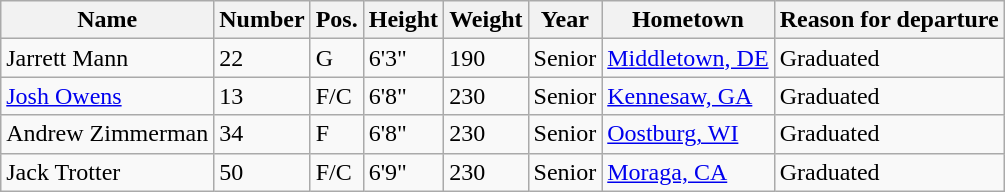<table class="wikitable sortable">
<tr>
<th>Name</th>
<th>Number</th>
<th>Pos.</th>
<th>Height</th>
<th>Weight</th>
<th>Year</th>
<th>Hometown</th>
<th>Reason for departure</th>
</tr>
<tr>
<td>Jarrett Mann</td>
<td>22</td>
<td>G</td>
<td>6'3"</td>
<td>190</td>
<td>Senior</td>
<td><a href='#'>Middletown, DE</a></td>
<td>Graduated</td>
</tr>
<tr>
<td><a href='#'>Josh Owens</a></td>
<td>13</td>
<td>F/C</td>
<td>6'8"</td>
<td>230</td>
<td>Senior</td>
<td><a href='#'>Kennesaw, GA</a></td>
<td>Graduated</td>
</tr>
<tr>
<td>Andrew Zimmerman</td>
<td>34</td>
<td>F</td>
<td>6'8"</td>
<td>230</td>
<td>Senior</td>
<td><a href='#'>Oostburg, WI</a></td>
<td>Graduated</td>
</tr>
<tr>
<td>Jack Trotter</td>
<td>50</td>
<td>F/C</td>
<td>6'9"</td>
<td>230</td>
<td>Senior</td>
<td><a href='#'>Moraga, CA</a></td>
<td>Graduated</td>
</tr>
</table>
